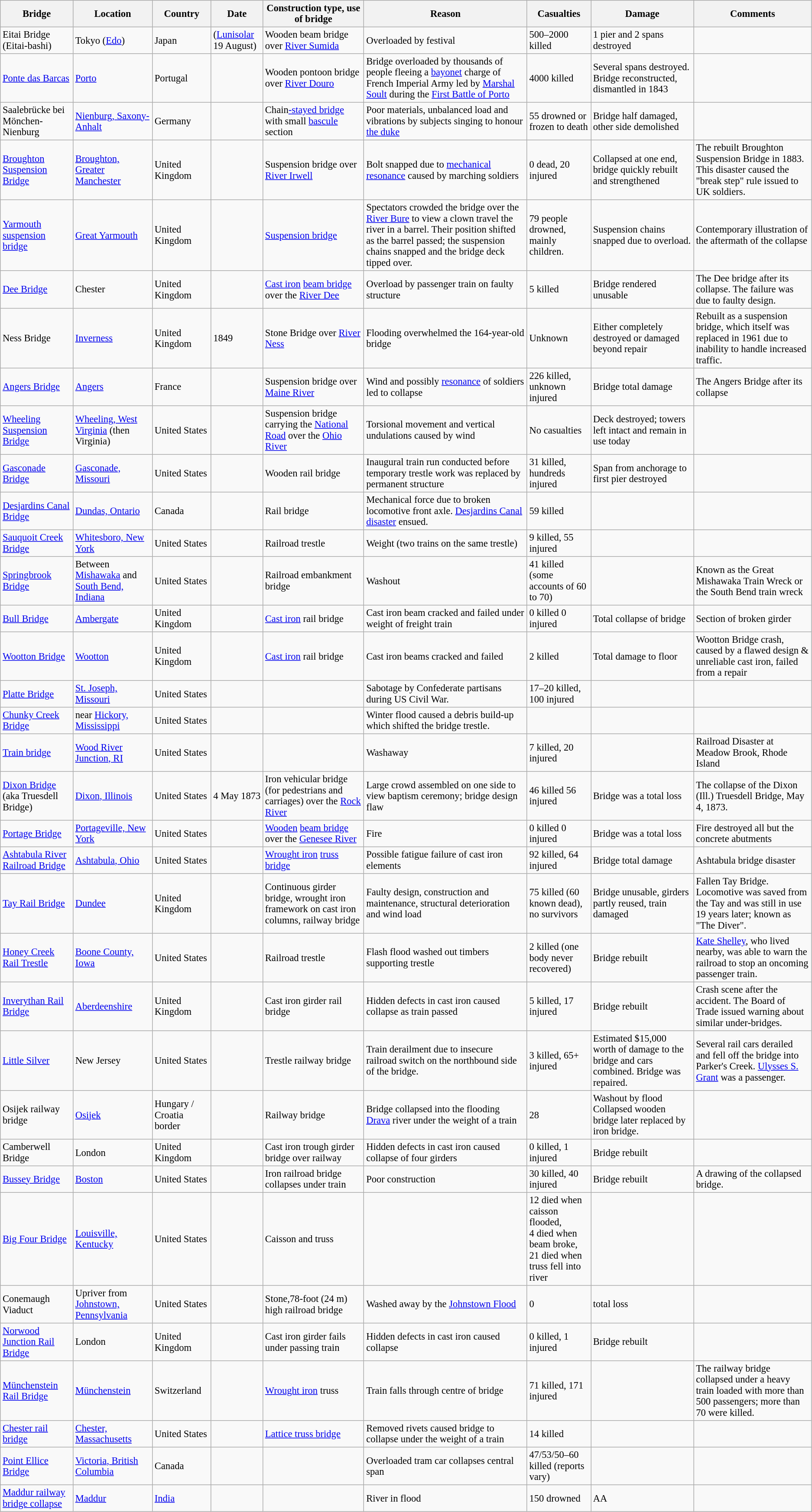<table class="wikitable sortable sticky-header" style="font-size:94%;">
<tr>
<th>Bridge</th>
<th>Location</th>
<th>Country</th>
<th>Date</th>
<th>Construction type, use of bridge</th>
<th>Reason</th>
<th data-sort-type="number">Casualties</th>
<th>Damage</th>
<th>Comments</th>
</tr>
<tr>
<td>Eitai Bridge (Eitai-bashi)</td>
<td>Tokyo (<a href='#'>Edo</a>)</td>
<td>Japan</td>
<td> (<a href='#'>Lunisolar</a> 19 August)</td>
<td>Wooden beam bridge over <a href='#'>River Sumida</a></td>
<td>Overloaded by festival</td>
<td>500–2000 killed</td>
<td>1 pier and 2 spans destroyed</td>
<td></td>
</tr>
<tr>
<td><a href='#'>Ponte das Barcas</a></td>
<td><a href='#'>Porto</a></td>
<td>Portugal</td>
<td></td>
<td>Wooden pontoon bridge over <a href='#'>River Douro</a></td>
<td>Bridge overloaded by thousands of people fleeing a <a href='#'>bayonet</a> charge of French Imperial Army led by <a href='#'>Marshal Soult</a> during the <a href='#'>First Battle of Porto</a></td>
<td>4000 killed</td>
<td>Several spans destroyed. Bridge reconstructed, dismantled in 1843</td>
<td></td>
</tr>
<tr>
<td>Saalebrücke bei Mönchen-Nienburg</td>
<td><a href='#'>Nienburg, Saxony-Anhalt</a></td>
<td>Germany</td>
<td></td>
<td>Chain<a href='#'>-stayed bridge</a> with small <a href='#'>bascule</a> section</td>
<td>Poor materials, unbalanced load and vibrations by subjects singing to honour <a href='#'>the duke</a></td>
<td>55 drowned or frozen to death</td>
<td>Bridge half damaged, other side demolished</td>
<td></td>
</tr>
<tr>
<td><a href='#'>Broughton Suspension Bridge</a></td>
<td><a href='#'>Broughton, Greater Manchester</a></td>
<td>United Kingdom</td>
<td></td>
<td>Suspension bridge over <a href='#'>River Irwell</a></td>
<td>Bolt snapped due to <a href='#'>mechanical resonance</a> caused by marching soldiers</td>
<td>0 dead, 20 injured</td>
<td>Collapsed at one end, bridge quickly rebuilt and strengthened</td>
<td>The rebuilt Broughton Suspension Bridge in 1883. This disaster caused the "break step" rule issued to UK soldiers.</td>
</tr>
<tr>
<td><a href='#'>Yarmouth suspension bridge</a></td>
<td><a href='#'>Great Yarmouth</a></td>
<td>United Kingdom</td>
<td></td>
<td><a href='#'>Suspension bridge</a></td>
<td>Spectators crowded the bridge over the <a href='#'>River Bure</a> to view a clown travel the river in a barrel. Their position shifted as the barrel passed; the suspension chains snapped and the bridge deck tipped over.</td>
<td>79 people drowned, mainly children.</td>
<td>Suspension chains snapped due to overload.</td>
<td>Contemporary illustration of the aftermath of the collapse</td>
</tr>
<tr>
<td><a href='#'>Dee Bridge</a></td>
<td>Chester</td>
<td>United Kingdom</td>
<td></td>
<td><a href='#'>Cast iron</a> <a href='#'>beam bridge</a> over the <a href='#'>River Dee</a></td>
<td>Overload by passenger train on faulty structure</td>
<td>5 killed</td>
<td>Bridge rendered unusable</td>
<td>The Dee bridge after its collapse. The failure was due to faulty design.</td>
</tr>
<tr>
<td>Ness Bridge</td>
<td><a href='#'>Inverness</a></td>
<td>United Kingdom</td>
<td>1849</td>
<td>Stone Bridge over <a href='#'>River Ness</a></td>
<td>Flooding overwhelmed the 164-year-old bridge</td>
<td>Unknown</td>
<td>Either completely destroyed or damaged beyond repair</td>
<td>Rebuilt as a suspension bridge, which itself was replaced in 1961 due to inability to handle increased traffic.</td>
</tr>
<tr>
<td><a href='#'>Angers Bridge</a></td>
<td><a href='#'>Angers</a></td>
<td>France</td>
<td></td>
<td>Suspension bridge over <a href='#'>Maine River</a></td>
<td>Wind and possibly <a href='#'>resonance</a> of soldiers led to collapse</td>
<td>226 killed, unknown injured</td>
<td>Bridge total damage</td>
<td>The Angers Bridge after its collapse</td>
</tr>
<tr>
<td><a href='#'>Wheeling Suspension Bridge</a></td>
<td><a href='#'>Wheeling, West Virginia</a> (then Virginia)</td>
<td>United States</td>
<td></td>
<td>Suspension bridge carrying the <a href='#'>National Road</a> over the <a href='#'>Ohio River</a></td>
<td>Torsional movement and vertical undulations caused by wind</td>
<td>No casualties</td>
<td>Deck destroyed; towers left intact and remain in use today</td>
<td></td>
</tr>
<tr>
<td><a href='#'>Gasconade Bridge</a></td>
<td><a href='#'>Gasconade, Missouri</a></td>
<td>United States</td>
<td></td>
<td>Wooden rail bridge</td>
<td>Inaugural train run conducted before temporary trestle work was replaced by permanent structure</td>
<td>31 killed, hundreds injured</td>
<td>Span from anchorage to first pier destroyed</td>
<td></td>
</tr>
<tr>
<td><a href='#'>Desjardins Canal Bridge</a></td>
<td><a href='#'>Dundas, Ontario</a></td>
<td>Canada</td>
<td></td>
<td>Rail bridge</td>
<td>Mechanical force due to broken locomotive front axle. <a href='#'>Desjardins Canal disaster</a> ensued.</td>
<td>59 killed</td>
<td></td>
<td></td>
</tr>
<tr>
<td><a href='#'>Sauquoit Creek Bridge</a></td>
<td><a href='#'>Whitesboro, New York</a></td>
<td>United States</td>
<td></td>
<td>Railroad trestle</td>
<td>Weight (two trains on the same trestle)</td>
<td>9 killed, 55 injured</td>
<td></td>
<td></td>
</tr>
<tr>
<td><a href='#'>Springbrook Bridge</a></td>
<td>Between <a href='#'>Mishawaka</a> and <a href='#'>South Bend, Indiana</a></td>
<td>United States</td>
<td></td>
<td>Railroad embankment bridge</td>
<td>Washout</td>
<td>41 killed (some accounts of 60 to 70)</td>
<td></td>
<td>Known as the Great Mishawaka Train Wreck or the South Bend train wreck</td>
</tr>
<tr>
<td><a href='#'>Bull Bridge</a></td>
<td><a href='#'>Ambergate</a></td>
<td>United Kingdom</td>
<td></td>
<td><a href='#'>Cast iron</a> rail bridge</td>
<td>Cast iron beam cracked and failed under weight of freight train</td>
<td>0 killed 0 injured</td>
<td>Total collapse of bridge</td>
<td>Section of broken girder</td>
</tr>
<tr>
<td><a href='#'>Wootton Bridge</a></td>
<td><a href='#'>Wootton</a></td>
<td>United Kingdom</td>
<td></td>
<td><a href='#'>Cast iron</a> rail bridge</td>
<td>Cast iron beams cracked and failed</td>
<td>2 killed</td>
<td>Total damage to floor</td>
<td>Wootton Bridge crash, caused by a flawed design & unreliable cast iron, failed from a repair</td>
</tr>
<tr>
<td><a href='#'>Platte Bridge</a></td>
<td><a href='#'>St. Joseph, Missouri</a></td>
<td>United States</td>
<td></td>
<td></td>
<td>Sabotage by Confederate partisans during US Civil War.</td>
<td>17–20 killed, 100 injured</td>
<td></td>
<td></td>
</tr>
<tr>
<td><a href='#'>Chunky Creek Bridge</a></td>
<td>near <a href='#'>Hickory, Mississippi</a></td>
<td>United States</td>
<td></td>
<td></td>
<td>Winter flood caused a debris build-up which shifted the bridge trestle.</td>
<td></td>
<td></td>
<td></td>
</tr>
<tr>
<td><a href='#'>Train bridge</a></td>
<td><a href='#'>Wood River Junction, RI</a></td>
<td>United States</td>
<td></td>
<td></td>
<td>Washaway</td>
<td>7 killed, 20 injured</td>
<td></td>
<td>Railroad Disaster at Meadow Brook, Rhode Island</td>
</tr>
<tr>
<td><a href='#'>Dixon Bridge</a> (aka Truesdell Bridge)</td>
<td><a href='#'>Dixon, Illinois</a></td>
<td>United States</td>
<td>4 May 1873</td>
<td>Iron vehicular bridge (for pedestrians and carriages) over the <a href='#'>Rock River</a></td>
<td>Large crowd assembled on one side to view baptism ceremony; bridge design flaw</td>
<td>46 killed 56 injured</td>
<td>Bridge was a total loss</td>
<td>The collapse of the Dixon (Ill.) Truesdell Bridge, May 4, 1873.</td>
</tr>
<tr>
<td><a href='#'>Portage Bridge</a></td>
<td><a href='#'>Portageville, New York</a></td>
<td>United States</td>
<td></td>
<td><a href='#'>Wooden</a> <a href='#'>beam bridge</a> over the <a href='#'>Genesee River</a></td>
<td>Fire</td>
<td>0 killed 0 injured</td>
<td>Bridge was a total loss</td>
<td>Fire destroyed all but the concrete abutments</td>
</tr>
<tr>
<td><a href='#'>Ashtabula River Railroad Bridge</a></td>
<td><a href='#'>Ashtabula, Ohio</a></td>
<td>United States</td>
<td></td>
<td><a href='#'>Wrought iron</a> <a href='#'>truss bridge</a></td>
<td>Possible fatigue failure of cast iron elements</td>
<td>92 killed, 64 injured</td>
<td>Bridge total damage</td>
<td>Ashtabula bridge disaster</td>
</tr>
<tr>
<td><a href='#'>Tay Rail Bridge</a></td>
<td><a href='#'>Dundee</a></td>
<td>United Kingdom</td>
<td></td>
<td>Continuous girder bridge, wrought iron framework on cast iron columns, railway bridge</td>
<td>Faulty design, construction and maintenance, structural deterioration and wind load</td>
<td>75 killed (60 known dead), no survivors</td>
<td>Bridge unusable, girders partly reused, train damaged</td>
<td>Fallen Tay Bridge. Locomotive was saved from the Tay and was still in use 19 years later; known as "The Diver".</td>
</tr>
<tr>
<td><a href='#'>Honey Creek Rail Trestle</a></td>
<td><a href='#'>Boone County, Iowa</a></td>
<td>United States</td>
<td></td>
<td>Railroad trestle</td>
<td>Flash flood washed out timbers supporting trestle</td>
<td>2 killed (one body never recovered)</td>
<td>Bridge rebuilt</td>
<td><a href='#'>Kate Shelley</a>, who lived nearby, was able to warn the railroad to stop an oncoming passenger train.</td>
</tr>
<tr>
<td><a href='#'>Inverythan Rail Bridge</a></td>
<td><a href='#'>Aberdeenshire</a></td>
<td>United Kingdom</td>
<td></td>
<td>Cast iron girder rail bridge</td>
<td>Hidden defects in cast iron caused collapse as train passed</td>
<td>5 killed, 17 injured</td>
<td>Bridge rebuilt</td>
<td>Crash scene after the accident. The Board of Trade issued warning about similar under-bridges.</td>
</tr>
<tr>
<td><a href='#'>Little Silver</a></td>
<td>New Jersey</td>
<td>United States</td>
<td></td>
<td>Trestle railway bridge</td>
<td>Train derailment due to insecure railroad switch on the northbound side of the bridge.</td>
<td>3 killed, 65+ injured</td>
<td>Estimated $15,000 worth of damage to the bridge and cars combined. Bridge was repaired.</td>
<td>Several rail cars derailed and fell off the bridge into Parker's Creek. <a href='#'>Ulysses S. Grant</a> was a passenger.</td>
</tr>
<tr>
<td>Osijek railway bridge</td>
<td><a href='#'>Osijek</a></td>
<td>Hungary / Croatia border</td>
<td></td>
<td>Railway bridge</td>
<td>Bridge collapsed into the flooding <a href='#'>Drava</a> river under the weight of a train</td>
<td>28</td>
<td>Washout by flood<br>Collapsed wooden bridge later replaced by iron bridge.</td>
<td></td>
</tr>
<tr>
<td>Camberwell Bridge</td>
<td>London</td>
<td>United Kingdom</td>
<td></td>
<td>Cast iron trough girder bridge over railway</td>
<td>Hidden defects in cast iron caused collapse of four girders</td>
<td>0 killed, 1 injured</td>
<td>Bridge rebuilt</td>
<td></td>
</tr>
<tr>
<td><a href='#'>Bussey Bridge</a></td>
<td><a href='#'>Boston</a></td>
<td>United States</td>
<td></td>
<td>Iron railroad bridge collapses under train</td>
<td>Poor construction</td>
<td>30 killed, 40 injured</td>
<td>Bridge rebuilt</td>
<td>A drawing of the collapsed bridge.</td>
</tr>
<tr>
<td><a href='#'>Big Four Bridge</a></td>
<td><a href='#'>Louisville, Kentucky</a></td>
<td>United States</td>
<td></td>
<td>Caisson and truss</td>
<td></td>
<td>12 died when caisson flooded,<br>4 died when beam broke, <br>
21 died when truss fell into river</td>
<td></td>
<td></td>
</tr>
<tr>
<td>Conemaugh Viaduct</td>
<td>Upriver from <a href='#'>Johnstown, Pennsylvania</a></td>
<td>United States</td>
<td></td>
<td>Stone,78-foot (24 m) high railroad bridge</td>
<td>Washed away by the <a href='#'>Johnstown Flood</a></td>
<td>0</td>
<td>total loss</td>
<td></td>
</tr>
<tr>
<td><a href='#'>Norwood Junction Rail Bridge</a></td>
<td>London</td>
<td>United Kingdom</td>
<td></td>
<td>Cast iron girder fails under passing train</td>
<td>Hidden defects in cast iron caused collapse</td>
<td>0 killed, 1 injured</td>
<td>Bridge rebuilt</td>
<td></td>
</tr>
<tr>
<td><a href='#'>Münchenstein Rail Bridge</a></td>
<td><a href='#'>Münchenstein</a></td>
<td>Switzerland</td>
<td></td>
<td><a href='#'>Wrought iron</a> truss</td>
<td>Train falls through centre of bridge</td>
<td>71 killed, 171 injured</td>
<td></td>
<td>The railway bridge collapsed under a heavy train loaded with more than 500 passengers; more than 70 were killed.</td>
</tr>
<tr>
<td><a href='#'>Chester rail bridge</a></td>
<td><a href='#'>Chester, Massachusetts</a></td>
<td>United States</td>
<td></td>
<td><a href='#'>Lattice truss bridge</a></td>
<td>Removed rivets caused bridge to collapse under the weight of a train</td>
<td>14 killed</td>
<td></td>
<td></td>
</tr>
<tr>
<td><a href='#'>Point Ellice Bridge</a></td>
<td><a href='#'>Victoria, British Columbia</a></td>
<td>Canada</td>
<td></td>
<td></td>
<td>Overloaded tram car collapses central span</td>
<td>47/53/50–60 killed (reports vary)</td>
<td></td>
<td></td>
</tr>
<tr>
<td><a href='#'>Maddur railway bridge collapse</a></td>
<td><a href='#'>Maddur</a></td>
<td><a href='#'>India</a></td>
<td></td>
<td></td>
<td>River in flood</td>
<td>150 drowned</td>
<td>AA</td>
<td></td>
</tr>
</table>
